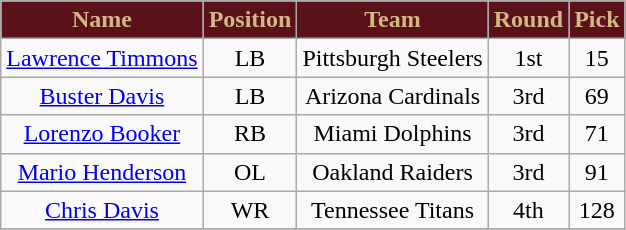<table class="wikitable" style="text-align: center;">
<tr>
<th style="background:#5a1118; color:#d3b787;">Name</th>
<th style="background:#5a1118; color:#d3b787;">Position</th>
<th style="background:#5a1118; color:#d3b787;">Team</th>
<th style="background:#5a1118; color:#d3b787;">Round</th>
<th style="background:#5a1118; color:#d3b787;">Pick</th>
</tr>
<tr>
<td><a href='#'>Lawrence Timmons</a></td>
<td>LB</td>
<td>Pittsburgh Steelers</td>
<td>1st</td>
<td>15</td>
</tr>
<tr>
<td><a href='#'>Buster Davis</a></td>
<td>LB</td>
<td>Arizona Cardinals</td>
<td>3rd</td>
<td>69</td>
</tr>
<tr>
<td><a href='#'>Lorenzo Booker</a></td>
<td>RB</td>
<td>Miami Dolphins</td>
<td>3rd</td>
<td>71</td>
</tr>
<tr>
<td><a href='#'>Mario Henderson</a></td>
<td>OL</td>
<td>Oakland Raiders</td>
<td>3rd</td>
<td>91</td>
</tr>
<tr>
<td><a href='#'>Chris Davis</a></td>
<td>WR</td>
<td>Tennessee Titans</td>
<td>4th</td>
<td>128</td>
</tr>
<tr>
</tr>
</table>
